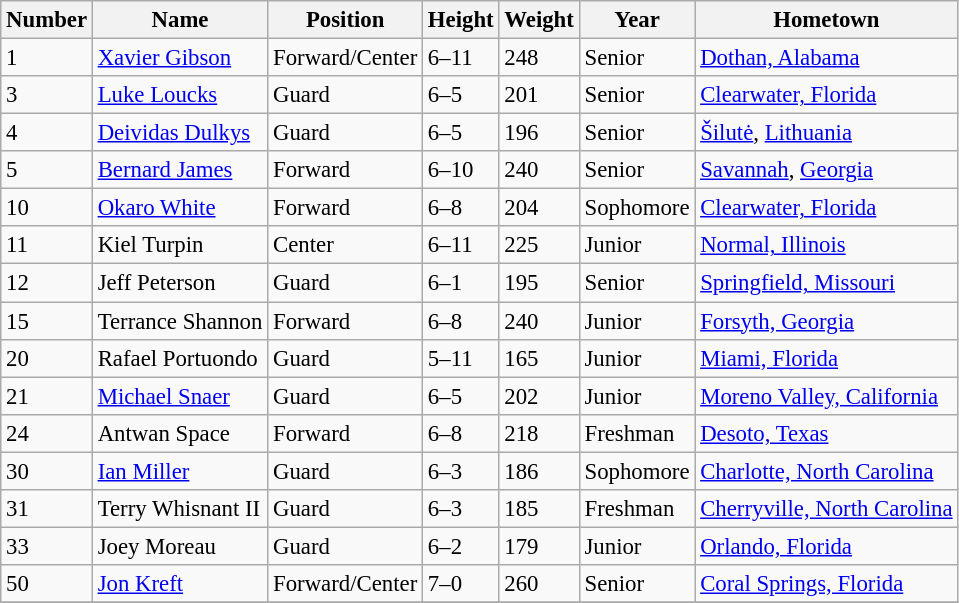<table class="wikitable" style="font-size: 95%;">
<tr>
<th>Number</th>
<th>Name</th>
<th>Position</th>
<th>Height</th>
<th>Weight</th>
<th>Year</th>
<th>Hometown</th>
</tr>
<tr>
<td>1</td>
<td><a href='#'>Xavier Gibson</a></td>
<td>Forward/Center</td>
<td>6–11</td>
<td>248</td>
<td>Senior</td>
<td><a href='#'>Dothan, Alabama</a></td>
</tr>
<tr>
<td>3</td>
<td><a href='#'>Luke Loucks</a></td>
<td>Guard</td>
<td>6–5</td>
<td>201</td>
<td>Senior</td>
<td><a href='#'>Clearwater, Florida</a></td>
</tr>
<tr>
<td>4</td>
<td><a href='#'>Deividas Dulkys</a></td>
<td>Guard</td>
<td>6–5</td>
<td>196</td>
<td>Senior</td>
<td><a href='#'>Šilutė</a>, <a href='#'>Lithuania</a></td>
</tr>
<tr>
<td>5</td>
<td><a href='#'>Bernard James</a></td>
<td>Forward</td>
<td>6–10</td>
<td>240</td>
<td>Senior</td>
<td><a href='#'>Savannah</a>, <a href='#'>Georgia</a></td>
</tr>
<tr>
<td>10</td>
<td><a href='#'>Okaro White</a></td>
<td>Forward</td>
<td>6–8</td>
<td>204</td>
<td>Sophomore</td>
<td><a href='#'>Clearwater, Florida</a></td>
</tr>
<tr>
<td>11</td>
<td>Kiel Turpin</td>
<td>Center</td>
<td>6–11</td>
<td>225</td>
<td>Junior</td>
<td><a href='#'>Normal, Illinois</a></td>
</tr>
<tr>
<td>12</td>
<td>Jeff Peterson</td>
<td>Guard</td>
<td>6–1</td>
<td>195</td>
<td>Senior</td>
<td><a href='#'>Springfield, Missouri</a></td>
</tr>
<tr>
<td>15</td>
<td>Terrance Shannon</td>
<td>Forward</td>
<td>6–8</td>
<td>240</td>
<td>Junior</td>
<td><a href='#'>Forsyth, Georgia</a></td>
</tr>
<tr>
<td>20</td>
<td>Rafael Portuondo</td>
<td>Guard</td>
<td>5–11</td>
<td>165</td>
<td>Junior</td>
<td><a href='#'>Miami, Florida</a></td>
</tr>
<tr>
<td>21</td>
<td><a href='#'>Michael Snaer</a></td>
<td>Guard</td>
<td>6–5</td>
<td>202</td>
<td>Junior</td>
<td><a href='#'>Moreno Valley, California</a></td>
</tr>
<tr>
<td>24</td>
<td>Antwan Space</td>
<td>Forward</td>
<td>6–8</td>
<td>218</td>
<td>Freshman</td>
<td><a href='#'>Desoto, Texas</a></td>
</tr>
<tr>
<td>30</td>
<td><a href='#'>Ian Miller</a></td>
<td>Guard</td>
<td>6–3</td>
<td>186</td>
<td>Sophomore</td>
<td><a href='#'>Charlotte, North Carolina</a></td>
</tr>
<tr>
<td>31</td>
<td>Terry Whisnant II</td>
<td>Guard</td>
<td>6–3</td>
<td>185</td>
<td>Freshman</td>
<td><a href='#'>Cherryville, North Carolina</a></td>
</tr>
<tr>
<td>33</td>
<td>Joey Moreau</td>
<td>Guard</td>
<td>6–2</td>
<td>179</td>
<td>Junior</td>
<td><a href='#'>Orlando, Florida</a></td>
</tr>
<tr>
<td>50</td>
<td><a href='#'>Jon Kreft</a></td>
<td>Forward/Center</td>
<td>7–0</td>
<td>260</td>
<td>Senior</td>
<td><a href='#'>Coral Springs, Florida</a></td>
</tr>
<tr>
</tr>
</table>
